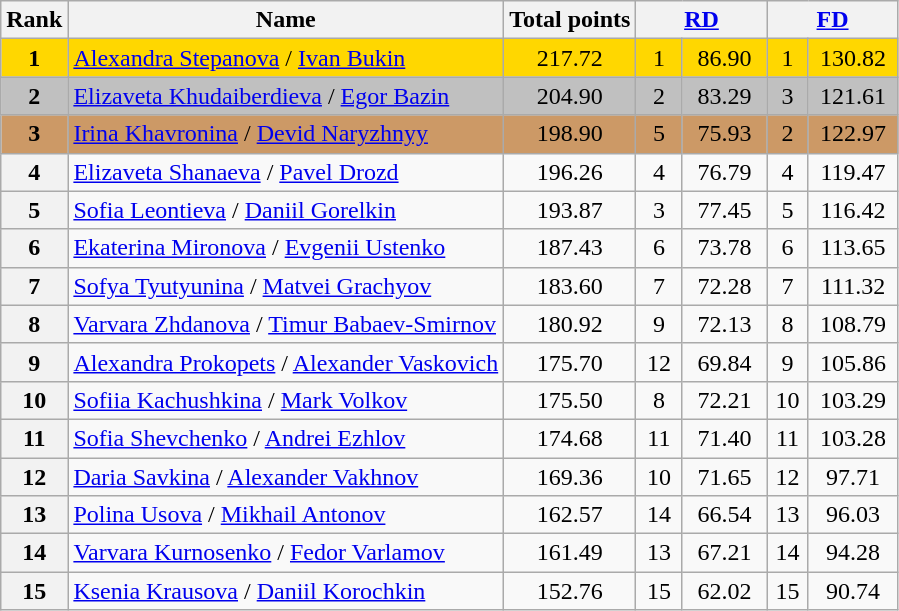<table class="wikitable sortable">
<tr>
<th>Rank</th>
<th>Name</th>
<th>Total points</th>
<th colspan="2" width="80px"><a href='#'>RD</a></th>
<th colspan="2" width="80px"><a href='#'>FD</a></th>
</tr>
<tr bgcolor="gold">
<td align="center"><strong>1</strong></td>
<td><a href='#'>Alexandra Stepanova</a> / <a href='#'>Ivan Bukin</a></td>
<td align="center">217.72</td>
<td align="center">1</td>
<td align="center">86.90</td>
<td align="center">1</td>
<td align="center">130.82</td>
</tr>
<tr bgcolor="silver">
<td align="center"><strong>2</strong></td>
<td><a href='#'>Elizaveta Khudaiberdieva</a> / <a href='#'>Egor Bazin</a></td>
<td align="center">204.90</td>
<td align="center">2</td>
<td align="center">83.29</td>
<td align="center">3</td>
<td align="center">121.61</td>
</tr>
<tr bgcolor="cc9966">
<td align="center"><strong>3</strong></td>
<td><a href='#'>Irina Khavronina</a> / <a href='#'>Devid Naryzhnyy</a></td>
<td align="center">198.90</td>
<td align="center">5</td>
<td align="center">75.93</td>
<td align="center">2</td>
<td align="center">122.97</td>
</tr>
<tr>
<th>4</th>
<td><a href='#'>Elizaveta Shanaeva</a> / <a href='#'>Pavel Drozd</a></td>
<td align="center">196.26</td>
<td align="center">4</td>
<td align="center">76.79</td>
<td align="center">4</td>
<td align="center">119.47</td>
</tr>
<tr>
<th>5</th>
<td><a href='#'>Sofia Leontieva</a> / <a href='#'>Daniil Gorelkin</a></td>
<td align="center">193.87</td>
<td align="center">3</td>
<td align="center">77.45</td>
<td align="center">5</td>
<td align="center">116.42</td>
</tr>
<tr>
<th>6</th>
<td><a href='#'>Ekaterina Mironova</a> / <a href='#'>Evgenii Ustenko</a></td>
<td align="center">187.43</td>
<td align="center">6</td>
<td align="center">73.78</td>
<td align="center">6</td>
<td align="center">113.65</td>
</tr>
<tr>
<th>7</th>
<td><a href='#'>Sofya Tyutyunina</a> / <a href='#'>Matvei Grachyov</a></td>
<td align="center">183.60</td>
<td align="center">7</td>
<td align="center">72.28</td>
<td align="center">7</td>
<td align="center">111.32</td>
</tr>
<tr>
<th>8</th>
<td><a href='#'>Varvara Zhdanova</a> / <a href='#'>Timur Babaev-Smirnov</a></td>
<td align="center">180.92</td>
<td align="center">9</td>
<td align="center">72.13</td>
<td align="center">8</td>
<td align="center">108.79</td>
</tr>
<tr>
<th>9</th>
<td><a href='#'>Alexandra Prokopets</a> / <a href='#'>Alexander Vaskovich</a></td>
<td align="center">175.70</td>
<td align="center">12</td>
<td align="center">69.84</td>
<td align="center">9</td>
<td align="center">105.86</td>
</tr>
<tr>
<th>10</th>
<td><a href='#'>Sofiia Kachushkina</a> / <a href='#'>Mark Volkov</a></td>
<td align="center">175.50</td>
<td align="center">8</td>
<td align="center">72.21</td>
<td align="center">10</td>
<td align="center">103.29</td>
</tr>
<tr>
<th>11</th>
<td><a href='#'>Sofia Shevchenko</a> / <a href='#'>Andrei Ezhlov</a></td>
<td align="center">174.68</td>
<td align="center">11</td>
<td align="center">71.40</td>
<td align="center">11</td>
<td align="center">103.28</td>
</tr>
<tr>
<th>12</th>
<td><a href='#'>Daria Savkina</a> / <a href='#'>Alexander Vakhnov</a></td>
<td align="center">169.36</td>
<td align="center">10</td>
<td align="center">71.65</td>
<td align="center">12</td>
<td align="center">97.71</td>
</tr>
<tr>
<th>13</th>
<td><a href='#'>Polina Usova</a> / <a href='#'>Mikhail Antonov</a></td>
<td align="center">162.57</td>
<td align="center">14</td>
<td align="center">66.54</td>
<td align="center">13</td>
<td align="center">96.03</td>
</tr>
<tr>
<th>14</th>
<td><a href='#'>Varvara Kurnosenko</a> / <a href='#'>Fedor Varlamov</a></td>
<td align="center">161.49</td>
<td align="center">13</td>
<td align="center">67.21</td>
<td align="center">14</td>
<td align="center">94.28</td>
</tr>
<tr>
<th>15</th>
<td><a href='#'>Ksenia Krausova</a> / <a href='#'>Daniil Korochkin</a></td>
<td align="center">152.76</td>
<td align="center">15</td>
<td align="center">62.02</td>
<td align="center">15</td>
<td align="center">90.74</td>
</tr>
</table>
